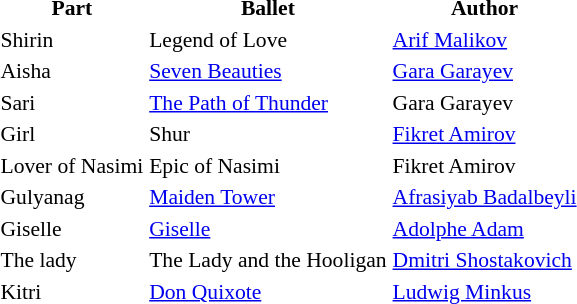<table class="standard sortable mw-datatable" style="font-size: 90%;">
<tr>
<th>Part</th>
<th>Ballet</th>
<th>Author</th>
</tr>
<tr>
<td>Shirin</td>
<td>Legend of Love</td>
<td><a href='#'>Arif Malikov</a></td>
</tr>
<tr>
<td>Aisha</td>
<td><a href='#'>Seven Beauties</a></td>
<td><a href='#'>Gara Garayev</a></td>
</tr>
<tr>
<td>Sari</td>
<td><a href='#'>The Path of Thunder</a></td>
<td>Gara Garayev</td>
</tr>
<tr>
<td>Girl</td>
<td>Shur</td>
<td><a href='#'>Fikret Amirov</a></td>
</tr>
<tr>
<td>Lover of Nasimi</td>
<td>Epic of Nasimi</td>
<td>Fikret Amirov</td>
</tr>
<tr>
<td>Gulyanag</td>
<td><a href='#'>Maiden Tower</a></td>
<td><a href='#'>Afrasiyab Badalbeyli</a></td>
</tr>
<tr>
<td>Giselle</td>
<td><a href='#'>Giselle</a></td>
<td><a href='#'>Adolphe Adam</a></td>
</tr>
<tr>
<td>The lady</td>
<td>The Lady and the Hooligan</td>
<td><a href='#'>Dmitri Shostakovich</a></td>
</tr>
<tr>
<td>Kitri</td>
<td><a href='#'>Don Quixote</a></td>
<td><a href='#'>Ludwig Minkus</a></td>
</tr>
</table>
